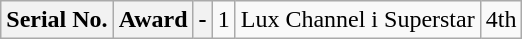<table class="wikitable">
<tr>
<th>Serial No.</th>
<th>Award</th>
<th Result>-</th>
<td>1</td>
<td>Lux Channel i Superstar</td>
<td>4th</td>
</tr>
</table>
